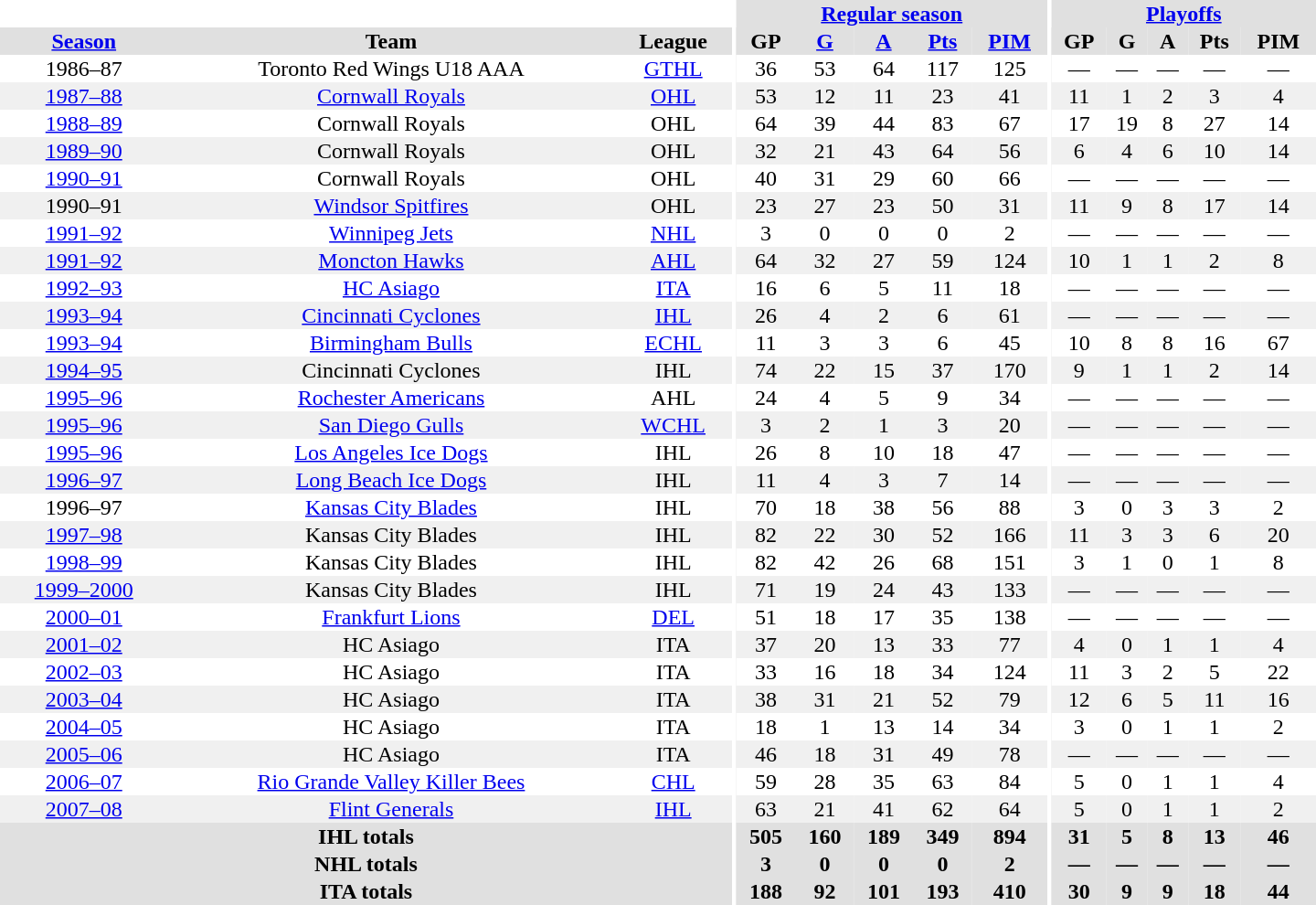<table border="0" cellpadding="1" cellspacing="0" style="text-align:center; width:60em">
<tr bgcolor="#e0e0e0">
<th colspan="3" bgcolor="#ffffff"></th>
<th rowspan="100" bgcolor="#ffffff"></th>
<th colspan="5"><a href='#'>Regular season</a></th>
<th rowspan="100" bgcolor="#ffffff"></th>
<th colspan="5"><a href='#'>Playoffs</a></th>
</tr>
<tr bgcolor="#e0e0e0">
<th><a href='#'>Season</a></th>
<th>Team</th>
<th>League</th>
<th>GP</th>
<th><a href='#'>G</a></th>
<th><a href='#'>A</a></th>
<th><a href='#'>Pts</a></th>
<th><a href='#'>PIM</a></th>
<th>GP</th>
<th>G</th>
<th>A</th>
<th>Pts</th>
<th>PIM</th>
</tr>
<tr>
<td>1986–87</td>
<td>Toronto Red Wings U18 AAA</td>
<td><a href='#'>GTHL</a></td>
<td>36</td>
<td>53</td>
<td>64</td>
<td>117</td>
<td>125</td>
<td>—</td>
<td>—</td>
<td>—</td>
<td>—</td>
<td>—</td>
</tr>
<tr bgcolor="#f0f0f0">
<td><a href='#'>1987–88</a></td>
<td><a href='#'>Cornwall Royals</a></td>
<td><a href='#'>OHL</a></td>
<td>53</td>
<td>12</td>
<td>11</td>
<td>23</td>
<td>41</td>
<td>11</td>
<td>1</td>
<td>2</td>
<td>3</td>
<td>4</td>
</tr>
<tr>
<td><a href='#'>1988–89</a></td>
<td>Cornwall Royals</td>
<td>OHL</td>
<td>64</td>
<td>39</td>
<td>44</td>
<td>83</td>
<td>67</td>
<td>17</td>
<td>19</td>
<td>8</td>
<td>27</td>
<td>14</td>
</tr>
<tr bgcolor="#f0f0f0">
<td><a href='#'>1989–90</a></td>
<td>Cornwall Royals</td>
<td>OHL</td>
<td>32</td>
<td>21</td>
<td>43</td>
<td>64</td>
<td>56</td>
<td>6</td>
<td>4</td>
<td>6</td>
<td>10</td>
<td>14</td>
</tr>
<tr>
<td><a href='#'>1990–91</a></td>
<td>Cornwall Royals</td>
<td>OHL</td>
<td>40</td>
<td>31</td>
<td>29</td>
<td>60</td>
<td>66</td>
<td>—</td>
<td>—</td>
<td>—</td>
<td>—</td>
<td>—</td>
</tr>
<tr bgcolor="#f0f0f0">
<td>1990–91</td>
<td><a href='#'>Windsor Spitfires</a></td>
<td>OHL</td>
<td>23</td>
<td>27</td>
<td>23</td>
<td>50</td>
<td>31</td>
<td>11</td>
<td>9</td>
<td>8</td>
<td>17</td>
<td>14</td>
</tr>
<tr>
<td><a href='#'>1991–92</a></td>
<td><a href='#'>Winnipeg Jets</a></td>
<td><a href='#'>NHL</a></td>
<td>3</td>
<td>0</td>
<td>0</td>
<td>0</td>
<td>2</td>
<td>—</td>
<td>—</td>
<td>—</td>
<td>—</td>
<td>—</td>
</tr>
<tr bgcolor="#f0f0f0">
<td><a href='#'>1991–92</a></td>
<td><a href='#'>Moncton Hawks</a></td>
<td><a href='#'>AHL</a></td>
<td>64</td>
<td>32</td>
<td>27</td>
<td>59</td>
<td>124</td>
<td>10</td>
<td>1</td>
<td>1</td>
<td>2</td>
<td>8</td>
</tr>
<tr>
<td><a href='#'>1992–93</a></td>
<td><a href='#'>HC Asiago</a></td>
<td><a href='#'>ITA</a></td>
<td>16</td>
<td>6</td>
<td>5</td>
<td>11</td>
<td>18</td>
<td>—</td>
<td>—</td>
<td>—</td>
<td>—</td>
<td>—</td>
</tr>
<tr bgcolor="#f0f0f0">
<td><a href='#'>1993–94</a></td>
<td><a href='#'>Cincinnati Cyclones</a></td>
<td><a href='#'>IHL</a></td>
<td>26</td>
<td>4</td>
<td>2</td>
<td>6</td>
<td>61</td>
<td>—</td>
<td>—</td>
<td>—</td>
<td>—</td>
<td>—</td>
</tr>
<tr>
<td><a href='#'>1993–94</a></td>
<td><a href='#'>Birmingham Bulls</a></td>
<td><a href='#'>ECHL</a></td>
<td>11</td>
<td>3</td>
<td>3</td>
<td>6</td>
<td>45</td>
<td>10</td>
<td>8</td>
<td>8</td>
<td>16</td>
<td>67</td>
</tr>
<tr bgcolor="#f0f0f0">
<td><a href='#'>1994–95</a></td>
<td>Cincinnati Cyclones</td>
<td>IHL</td>
<td>74</td>
<td>22</td>
<td>15</td>
<td>37</td>
<td>170</td>
<td>9</td>
<td>1</td>
<td>1</td>
<td>2</td>
<td>14</td>
</tr>
<tr>
<td><a href='#'>1995–96</a></td>
<td><a href='#'>Rochester Americans</a></td>
<td>AHL</td>
<td>24</td>
<td>4</td>
<td>5</td>
<td>9</td>
<td>34</td>
<td>—</td>
<td>—</td>
<td>—</td>
<td>—</td>
<td>—</td>
</tr>
<tr bgcolor="#f0f0f0">
<td><a href='#'>1995–96</a></td>
<td><a href='#'>San Diego Gulls</a></td>
<td><a href='#'>WCHL</a></td>
<td>3</td>
<td>2</td>
<td>1</td>
<td>3</td>
<td>20</td>
<td>—</td>
<td>—</td>
<td>—</td>
<td>—</td>
<td>—</td>
</tr>
<tr>
<td><a href='#'>1995–96</a></td>
<td><a href='#'>Los Angeles Ice Dogs</a></td>
<td>IHL</td>
<td>26</td>
<td>8</td>
<td>10</td>
<td>18</td>
<td>47</td>
<td>—</td>
<td>—</td>
<td>—</td>
<td>—</td>
<td>—</td>
</tr>
<tr bgcolor="#f0f0f0">
<td><a href='#'>1996–97</a></td>
<td><a href='#'>Long Beach Ice Dogs</a></td>
<td>IHL</td>
<td>11</td>
<td>4</td>
<td>3</td>
<td>7</td>
<td>14</td>
<td>—</td>
<td>—</td>
<td>—</td>
<td>—</td>
<td>—</td>
</tr>
<tr>
<td>1996–97</td>
<td><a href='#'>Kansas City Blades</a></td>
<td>IHL</td>
<td>70</td>
<td>18</td>
<td>38</td>
<td>56</td>
<td>88</td>
<td>3</td>
<td>0</td>
<td>3</td>
<td>3</td>
<td>2</td>
</tr>
<tr bgcolor="#f0f0f0">
<td><a href='#'>1997–98</a></td>
<td>Kansas City Blades</td>
<td>IHL</td>
<td>82</td>
<td>22</td>
<td>30</td>
<td>52</td>
<td>166</td>
<td>11</td>
<td>3</td>
<td>3</td>
<td>6</td>
<td>20</td>
</tr>
<tr>
<td><a href='#'>1998–99</a></td>
<td>Kansas City Blades</td>
<td>IHL</td>
<td>82</td>
<td>42</td>
<td>26</td>
<td>68</td>
<td>151</td>
<td>3</td>
<td>1</td>
<td>0</td>
<td>1</td>
<td>8</td>
</tr>
<tr bgcolor="#f0f0f0">
<td><a href='#'>1999–2000</a></td>
<td>Kansas City Blades</td>
<td>IHL</td>
<td>71</td>
<td>19</td>
<td>24</td>
<td>43</td>
<td>133</td>
<td>—</td>
<td>—</td>
<td>—</td>
<td>—</td>
<td>—</td>
</tr>
<tr>
<td><a href='#'>2000–01</a></td>
<td><a href='#'>Frankfurt Lions</a></td>
<td><a href='#'>DEL</a></td>
<td>51</td>
<td>18</td>
<td>17</td>
<td>35</td>
<td>138</td>
<td>—</td>
<td>—</td>
<td>—</td>
<td>—</td>
<td>—</td>
</tr>
<tr bgcolor="#f0f0f0">
<td><a href='#'>2001–02</a></td>
<td>HC Asiago</td>
<td>ITA</td>
<td>37</td>
<td>20</td>
<td>13</td>
<td>33</td>
<td>77</td>
<td>4</td>
<td>0</td>
<td>1</td>
<td>1</td>
<td>4</td>
</tr>
<tr>
<td><a href='#'>2002–03</a></td>
<td>HC Asiago</td>
<td>ITA</td>
<td>33</td>
<td>16</td>
<td>18</td>
<td>34</td>
<td>124</td>
<td>11</td>
<td>3</td>
<td>2</td>
<td>5</td>
<td>22</td>
</tr>
<tr bgcolor="#f0f0f0">
<td><a href='#'>2003–04</a></td>
<td>HC Asiago</td>
<td>ITA</td>
<td>38</td>
<td>31</td>
<td>21</td>
<td>52</td>
<td>79</td>
<td>12</td>
<td>6</td>
<td>5</td>
<td>11</td>
<td>16</td>
</tr>
<tr>
<td><a href='#'>2004–05</a></td>
<td>HC Asiago</td>
<td>ITA</td>
<td>18</td>
<td>1</td>
<td>13</td>
<td>14</td>
<td>34</td>
<td>3</td>
<td>0</td>
<td>1</td>
<td>1</td>
<td>2</td>
</tr>
<tr bgcolor="#f0f0f0">
<td><a href='#'>2005–06</a></td>
<td>HC Asiago</td>
<td>ITA</td>
<td>46</td>
<td>18</td>
<td>31</td>
<td>49</td>
<td>78</td>
<td>—</td>
<td>—</td>
<td>—</td>
<td>—</td>
<td>—</td>
</tr>
<tr>
<td><a href='#'>2006–07</a></td>
<td><a href='#'>Rio Grande Valley Killer Bees</a></td>
<td><a href='#'>CHL</a></td>
<td>59</td>
<td>28</td>
<td>35</td>
<td>63</td>
<td>84</td>
<td>5</td>
<td>0</td>
<td>1</td>
<td>1</td>
<td>4</td>
</tr>
<tr bgcolor="#f0f0f0">
<td><a href='#'>2007–08</a></td>
<td><a href='#'>Flint Generals</a></td>
<td><a href='#'>IHL</a></td>
<td>63</td>
<td>21</td>
<td>41</td>
<td>62</td>
<td>64</td>
<td>5</td>
<td>0</td>
<td>1</td>
<td>1</td>
<td>2</td>
</tr>
<tr bgcolor="#e0e0e0">
<th colspan="3">IHL totals</th>
<th>505</th>
<th>160</th>
<th>189</th>
<th>349</th>
<th>894</th>
<th>31</th>
<th>5</th>
<th>8</th>
<th>13</th>
<th>46</th>
</tr>
<tr bgcolor="#e0e0e0">
<th colspan="3">NHL totals</th>
<th>3</th>
<th>0</th>
<th>0</th>
<th>0</th>
<th>2</th>
<th>—</th>
<th>—</th>
<th>—</th>
<th>—</th>
<th>—</th>
</tr>
<tr bgcolor="#e0e0e0">
<th colspan="3">ITA totals</th>
<th>188</th>
<th>92</th>
<th>101</th>
<th>193</th>
<th>410</th>
<th>30</th>
<th>9</th>
<th>9</th>
<th>18</th>
<th>44</th>
</tr>
</table>
